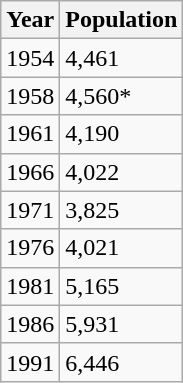<table class="wikitable">
<tr>
<th>Year</th>
<th>Population</th>
</tr>
<tr>
<td>1954</td>
<td>4,461</td>
</tr>
<tr>
<td>1958</td>
<td>4,560*</td>
</tr>
<tr>
<td>1961</td>
<td>4,190</td>
</tr>
<tr>
<td>1966</td>
<td>4,022</td>
</tr>
<tr>
<td>1971</td>
<td>3,825</td>
</tr>
<tr>
<td>1976</td>
<td>4,021</td>
</tr>
<tr>
<td>1981</td>
<td>5,165</td>
</tr>
<tr>
<td>1986</td>
<td>5,931</td>
</tr>
<tr>
<td>1991</td>
<td>6,446</td>
</tr>
</table>
